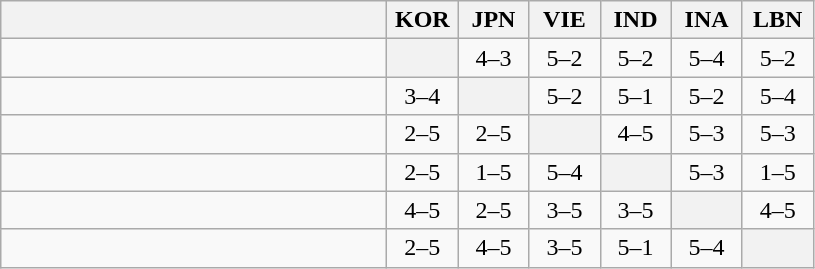<table class="wikitable" style="text-align:center">
<tr>
<th width="250"> </th>
<th width="40">KOR</th>
<th width="40">JPN</th>
<th width="40">VIE</th>
<th width="40">IND</th>
<th width="40">INA</th>
<th width="40">LBN</th>
</tr>
<tr>
<td align=left></td>
<th></th>
<td>4–3</td>
<td>5–2</td>
<td>5–2</td>
<td>5–4</td>
<td>5–2</td>
</tr>
<tr>
<td align=left></td>
<td>3–4</td>
<th></th>
<td>5–2</td>
<td>5–1</td>
<td>5–2</td>
<td>5–4</td>
</tr>
<tr>
<td align=left></td>
<td>2–5</td>
<td>2–5</td>
<th></th>
<td>4–5</td>
<td>5–3</td>
<td>5–3</td>
</tr>
<tr>
<td align=left></td>
<td>2–5</td>
<td>1–5</td>
<td>5–4</td>
<th></th>
<td>5–3</td>
<td>1–5</td>
</tr>
<tr>
<td align=left></td>
<td>4–5</td>
<td>2–5</td>
<td>3–5</td>
<td>3–5</td>
<th></th>
<td>4–5</td>
</tr>
<tr>
<td align=left></td>
<td>2–5</td>
<td>4–5</td>
<td>3–5</td>
<td>5–1</td>
<td>5–4</td>
<th></th>
</tr>
</table>
